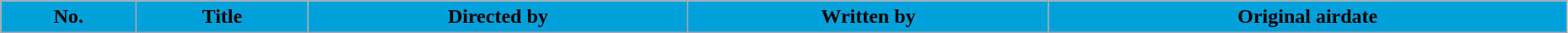<table class="wikitable plainrowheaders" style="width:98%;">
<tr>
<th style="background-color: #00A0DA;">No.</th>
<th style="background-color: #00A0DA;">Title</th>
<th style="background-color: #00A0DA;">Directed by</th>
<th style="background-color: #00A0DA;">Written by</th>
<th style="background-color: #00A0DA;">Original airdate<br>


</th>
</tr>
</table>
